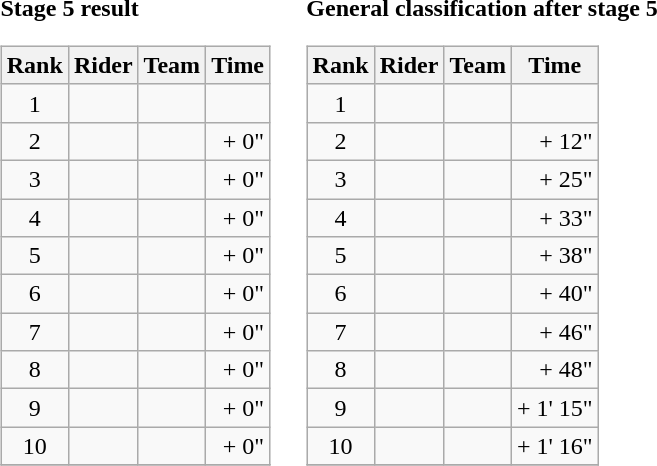<table>
<tr>
<td><strong>Stage 5 result</strong><br><table class="wikitable">
<tr>
<th scope="col">Rank</th>
<th scope="col">Rider</th>
<th scope="col">Team</th>
<th scope="col">Time</th>
</tr>
<tr>
<td style="text-align:center;">1</td>
<td> </td>
<td></td>
<td style="text-align:right;"></td>
</tr>
<tr>
<td style="text-align:center;">2</td>
<td> </td>
<td></td>
<td style="text-align:right;">+ 0"</td>
</tr>
<tr>
<td style="text-align:center;">3</td>
<td></td>
<td></td>
<td style="text-align:right;">+ 0"</td>
</tr>
<tr>
<td style="text-align:center;">4</td>
<td></td>
<td></td>
<td style="text-align:right;">+ 0"</td>
</tr>
<tr>
<td style="text-align:center;">5</td>
<td></td>
<td></td>
<td style="text-align:right;">+ 0"</td>
</tr>
<tr>
<td style="text-align:center;">6</td>
<td></td>
<td></td>
<td style="text-align:right;">+ 0"</td>
</tr>
<tr>
<td style="text-align:center;">7</td>
<td></td>
<td></td>
<td style="text-align:right;">+ 0"</td>
</tr>
<tr>
<td style="text-align:center;">8</td>
<td></td>
<td></td>
<td style="text-align:right;">+ 0"</td>
</tr>
<tr>
<td style="text-align:center;">9</td>
<td></td>
<td></td>
<td style="text-align:right;">+ 0"</td>
</tr>
<tr>
<td style="text-align:center;">10</td>
<td> </td>
<td></td>
<td style="text-align:right;">+ 0"</td>
</tr>
<tr>
</tr>
</table>
</td>
<td></td>
<td><strong>General classification after stage 5</strong><br><table class="wikitable">
<tr>
<th scope="col">Rank</th>
<th scope="col">Rider</th>
<th scope="col">Team</th>
<th scope="col">Time</th>
</tr>
<tr>
<td style="text-align:center;">1</td>
<td> </td>
<td></td>
<td style="text-align:right;"></td>
</tr>
<tr>
<td style="text-align:center;">2</td>
<td></td>
<td></td>
<td style="text-align:right;">+ 12"</td>
</tr>
<tr>
<td style="text-align:center;">3</td>
<td> </td>
<td></td>
<td style="text-align:right;">+ 25"</td>
</tr>
<tr>
<td style="text-align:center;">4</td>
<td> </td>
<td></td>
<td style="text-align:right;">+ 33"</td>
</tr>
<tr>
<td style="text-align:center;">5</td>
<td></td>
<td></td>
<td style="text-align:right;">+ 38"</td>
</tr>
<tr>
<td style="text-align:center;">6</td>
<td> </td>
<td></td>
<td style="text-align:right;">+ 40"</td>
</tr>
<tr>
<td style="text-align:center;">7</td>
<td></td>
<td></td>
<td style="text-align:right;">+ 46"</td>
</tr>
<tr>
<td style="text-align:center;">8</td>
<td></td>
<td></td>
<td style="text-align:right;">+ 48"</td>
</tr>
<tr>
<td style="text-align:center;">9</td>
<td></td>
<td></td>
<td style="text-align:right;">+ 1' 15"</td>
</tr>
<tr>
<td style="text-align:center;">10</td>
<td></td>
<td></td>
<td style="text-align:right;">+ 1' 16"</td>
</tr>
<tr>
</tr>
</table>
</td>
</tr>
</table>
